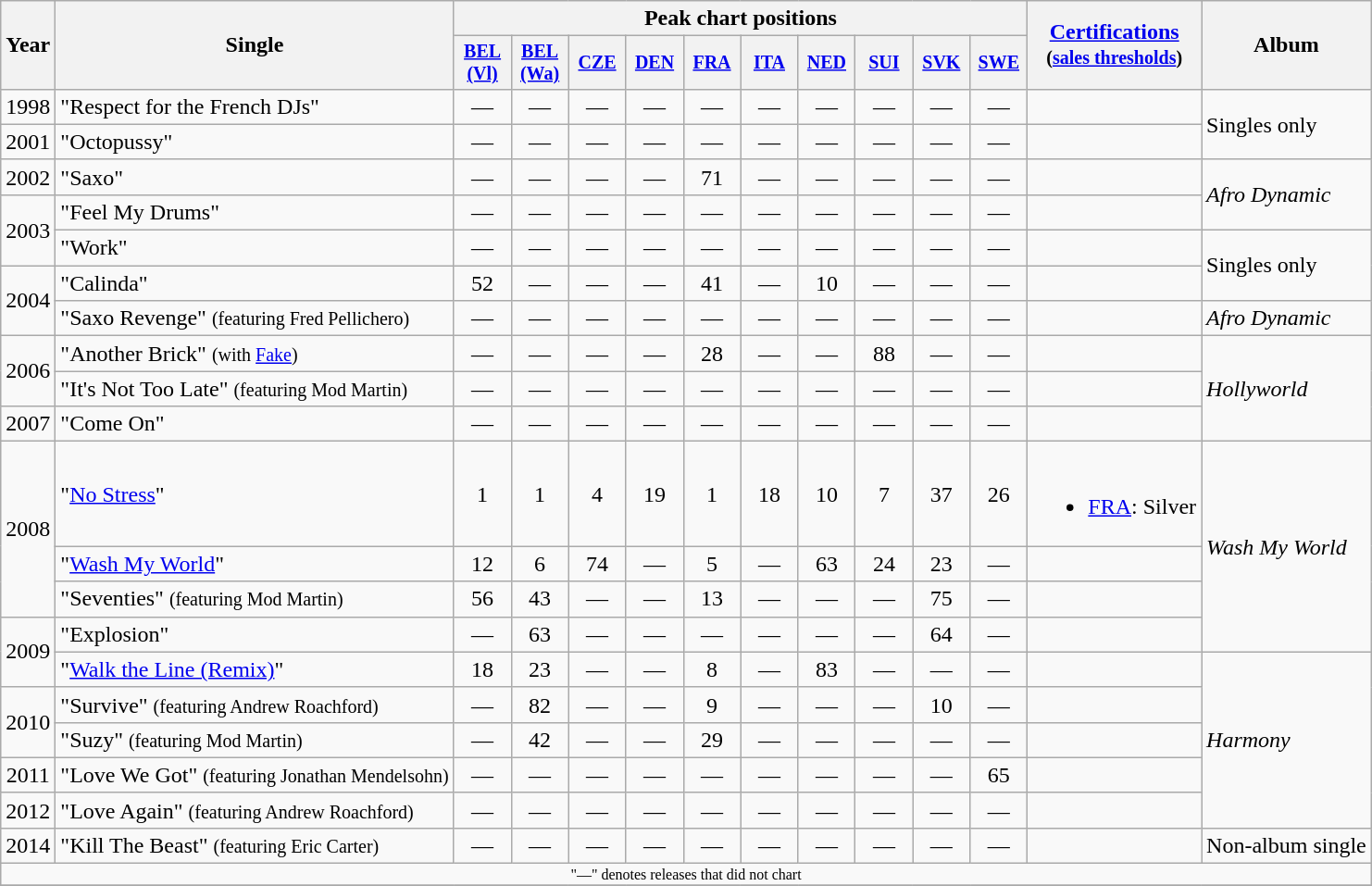<table class="wikitable" style="text-align:center;">
<tr>
<th rowspan="2">Year</th>
<th rowspan="2">Single</th>
<th colspan="10">Peak chart positions</th>
<th rowspan="2"><a href='#'>Certifications</a><br><small>(<a href='#'>sales thresholds</a>)</small></th>
<th rowspan="2">Album</th>
</tr>
<tr style="font-size:smaller;">
<th width="35"><a href='#'>BEL<br>(Vl)</a><br></th>
<th width="35"><a href='#'>BEL<br>(Wa)</a><br></th>
<th width="35"><a href='#'>CZE</a><br></th>
<th width="35"><a href='#'>DEN</a><br></th>
<th width="35"><a href='#'>FRA</a><br></th>
<th width="35"><a href='#'>ITA</a><br></th>
<th width="35"><a href='#'>NED</a><br></th>
<th width="35"><a href='#'>SUI</a><br></th>
<th width="35"><a href='#'>SVK</a><br></th>
<th width="35"><a href='#'>SWE</a><br></th>
</tr>
<tr>
<td>1998</td>
<td align="left">"Respect for the French DJs"</td>
<td>—</td>
<td>—</td>
<td>—</td>
<td>—</td>
<td>—</td>
<td>—</td>
<td>—</td>
<td>—</td>
<td>—</td>
<td>—</td>
<td></td>
<td align="left" rowspan="2">Singles only</td>
</tr>
<tr>
<td>2001</td>
<td align="left">"Octopussy"</td>
<td>—</td>
<td>—</td>
<td>—</td>
<td>—</td>
<td>—</td>
<td>—</td>
<td>—</td>
<td>—</td>
<td>—</td>
<td>—</td>
<td></td>
</tr>
<tr>
<td>2002</td>
<td align="left">"Saxo"</td>
<td>—</td>
<td>—</td>
<td>—</td>
<td>—</td>
<td>71</td>
<td>—</td>
<td>—</td>
<td>—</td>
<td>—</td>
<td>—</td>
<td></td>
<td align="left" rowspan="2"><em>Afro Dynamic</em></td>
</tr>
<tr>
<td rowspan=2>2003</td>
<td align="left">"Feel My Drums"</td>
<td>—</td>
<td>—</td>
<td>—</td>
<td>—</td>
<td>—</td>
<td>—</td>
<td>—</td>
<td>—</td>
<td>—</td>
<td>—</td>
<td></td>
</tr>
<tr>
<td align="left">"Work"</td>
<td>—</td>
<td>—</td>
<td>—</td>
<td>—</td>
<td>—</td>
<td>—</td>
<td>—</td>
<td>—</td>
<td>—</td>
<td>—</td>
<td></td>
<td align="left" rowspan="2">Singles only</td>
</tr>
<tr>
<td rowspan=2>2004</td>
<td align="left">"Calinda"</td>
<td>52</td>
<td>—</td>
<td>—</td>
<td>—</td>
<td>41</td>
<td>—</td>
<td>10</td>
<td>—</td>
<td>—</td>
<td>—</td>
<td></td>
</tr>
<tr>
<td align="left">"Saxo Revenge" <small>(featuring Fred Pellichero)</small></td>
<td>—</td>
<td>—</td>
<td>—</td>
<td>—</td>
<td>—</td>
<td>—</td>
<td>—</td>
<td>—</td>
<td>—</td>
<td>—</td>
<td></td>
<td align="left"><em>Afro Dynamic</em></td>
</tr>
<tr>
<td rowspan=2>2006</td>
<td align="left">"Another Brick" <small>(with <a href='#'>Fake</a>)</small></td>
<td>—</td>
<td>—</td>
<td>—</td>
<td>—</td>
<td>28</td>
<td>—</td>
<td>—</td>
<td>88</td>
<td>—</td>
<td>—</td>
<td></td>
<td align="left" rowspan="3"><em>Hollyworld</em></td>
</tr>
<tr>
<td align="left">"It's Not Too Late" <small>(featuring Mod Martin)</small></td>
<td>—</td>
<td>—</td>
<td>—</td>
<td>—</td>
<td>—</td>
<td>—</td>
<td>—</td>
<td>—</td>
<td>—</td>
<td>—</td>
<td></td>
</tr>
<tr>
<td>2007</td>
<td align="left">"Come On"</td>
<td>—</td>
<td>—</td>
<td>—</td>
<td>—</td>
<td>—</td>
<td>—</td>
<td>—</td>
<td>—</td>
<td>—</td>
<td>—</td>
<td></td>
</tr>
<tr>
<td rowspan=3>2008</td>
<td align="left">"<a href='#'>No Stress</a>"</td>
<td>1</td>
<td>1</td>
<td>4</td>
<td>19</td>
<td>1</td>
<td>18</td>
<td>10</td>
<td>7</td>
<td>37</td>
<td>26</td>
<td><br><ul><li><a href='#'>FRA</a>: Silver</li></ul></td>
<td align="left" rowspan="4"><em>Wash My World</em></td>
</tr>
<tr>
<td align="left">"<a href='#'>Wash My World</a>"</td>
<td>12</td>
<td>6</td>
<td>74</td>
<td>—</td>
<td>5</td>
<td>—</td>
<td>63</td>
<td>24</td>
<td>23</td>
<td>—</td>
<td></td>
</tr>
<tr>
<td align="left">"Seventies" <small>(featuring Mod Martin)</small></td>
<td>56</td>
<td>43</td>
<td>—</td>
<td>—</td>
<td>13</td>
<td>—</td>
<td>—</td>
<td>—</td>
<td>75</td>
<td>—</td>
<td></td>
</tr>
<tr>
<td rowspan=2>2009</td>
<td align="left">"Explosion"</td>
<td>—</td>
<td>63</td>
<td>—</td>
<td>—</td>
<td>—</td>
<td>—</td>
<td>—</td>
<td>—</td>
<td>64</td>
<td>—</td>
<td></td>
</tr>
<tr>
<td align="left">"<a href='#'>Walk the Line (Remix)</a>"</td>
<td>18</td>
<td>23</td>
<td>—</td>
<td>—</td>
<td>8</td>
<td>—</td>
<td>83</td>
<td>—</td>
<td>—</td>
<td>—</td>
<td></td>
<td align="left" rowspan="5"><em>Harmony</em></td>
</tr>
<tr>
<td rowspan=2>2010</td>
<td align="left">"Survive" <small>(featuring Andrew Roachford)</small></td>
<td>—</td>
<td>82</td>
<td>—</td>
<td>—</td>
<td>9</td>
<td>—</td>
<td>—</td>
<td>—</td>
<td>10</td>
<td>—</td>
<td></td>
</tr>
<tr>
<td align="left">"Suzy" <small>(featuring Mod Martin)</small></td>
<td>—</td>
<td>42</td>
<td>—</td>
<td>—</td>
<td>29</td>
<td>—</td>
<td>—</td>
<td>—</td>
<td>—</td>
<td>—</td>
<td></td>
</tr>
<tr>
<td>2011</td>
<td align="left">"Love We Got" <small>(featuring Jonathan Mendelsohn)</small></td>
<td>—</td>
<td>—</td>
<td>—</td>
<td>—</td>
<td>—</td>
<td>—</td>
<td>—</td>
<td>—</td>
<td>—</td>
<td>65</td>
<td></td>
</tr>
<tr>
<td>2012</td>
<td align="left">"Love Again" <small>(featuring Andrew Roachford)</small></td>
<td>—</td>
<td>—</td>
<td>—</td>
<td>—</td>
<td>—</td>
<td>—</td>
<td>—</td>
<td>—</td>
<td>—</td>
<td>—</td>
<td></td>
</tr>
<tr>
<td>2014</td>
<td align="left">"Kill The Beast" <small>(featuring Eric Carter)</small></td>
<td>—</td>
<td>—</td>
<td>—</td>
<td>—</td>
<td>—</td>
<td>—</td>
<td>—</td>
<td>—</td>
<td>—</td>
<td>—</td>
<td></td>
<td>Non-album single</td>
</tr>
<tr>
<td colspan="15" style="font-size:8pt">"—" denotes releases that did not chart</td>
</tr>
<tr>
</tr>
</table>
